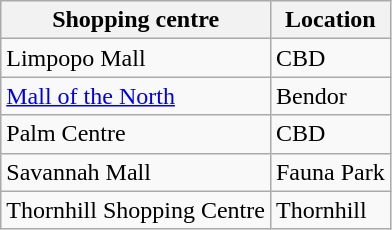<table class="wikitable sortable">
<tr>
<th>Shopping centre</th>
<th>Location</th>
</tr>
<tr>
<td>Limpopo Mall</td>
<td>CBD</td>
</tr>
<tr>
<td><a href='#'>Mall of the North</a></td>
<td>Bendor</td>
</tr>
<tr>
<td>Palm Centre</td>
<td>CBD</td>
</tr>
<tr>
<td>Savannah Mall</td>
<td>Fauna Park</td>
</tr>
<tr>
<td>Thornhill Shopping Centre</td>
<td>Thornhill</td>
</tr>
</table>
